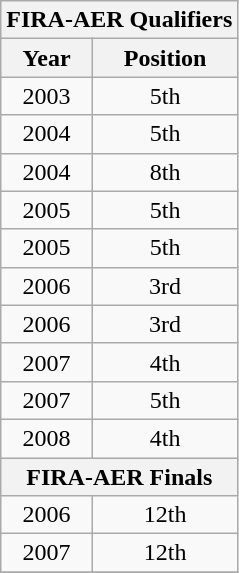<table class="wikitable" style="text-align: center;">
<tr>
<th colspan=2>FIRA-AER Qualifiers</th>
</tr>
<tr>
<th>Year</th>
<th>Position</th>
</tr>
<tr>
<td> 2003</td>
<td>5th</td>
</tr>
<tr>
<td> 2004</td>
<td>5th</td>
</tr>
<tr>
<td> 2004</td>
<td>8th</td>
</tr>
<tr>
<td> 2005</td>
<td>5th</td>
</tr>
<tr>
<td> 2005</td>
<td>5th</td>
</tr>
<tr>
<td> 2006</td>
<td>3rd</td>
</tr>
<tr>
<td> 2006</td>
<td>3rd</td>
</tr>
<tr>
<td> 2007</td>
<td>4th</td>
</tr>
<tr>
<td> 2007</td>
<td>5th</td>
</tr>
<tr>
<td> 2008</td>
<td>4th</td>
</tr>
<tr>
<th colspan=2>FIRA-AER Finals</th>
</tr>
<tr>
<td> 2006</td>
<td>12th</td>
</tr>
<tr>
<td> 2007</td>
<td>12th</td>
</tr>
<tr>
</tr>
</table>
